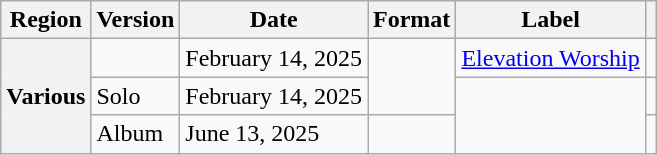<table class="wikitable plainrowheaders">
<tr>
<th scope="col">Region</th>
<th scope="col">Version</th>
<th scope="col">Date</th>
<th scope="col">Format</th>
<th scope="col">Label</th>
<th scope="col"></th>
</tr>
<tr>
<th rowspan="3" scope="row">Various</th>
<td></td>
<td>February 14, 2025</td>
<td rowspan="2"></td>
<td><a href='#'>Elevation Worship</a></td>
<td></td>
</tr>
<tr>
<td>Solo</td>
<td>February 14, 2025</td>
<td rowspan="2"></td>
<td></td>
</tr>
<tr>
<td>Album</td>
<td>June 13, 2025</td>
<td></td>
<td></td>
</tr>
</table>
